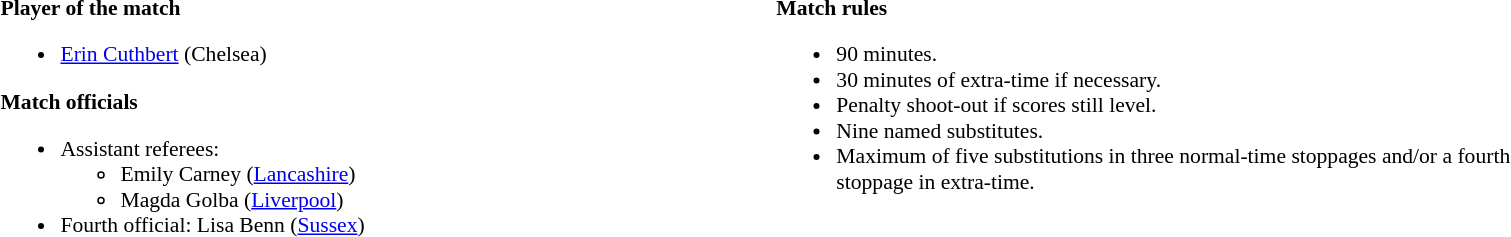<table width=82% style="font-size:90%">
<tr>
<td width=50% valign=top><br><strong>Player of the match</strong><ul><li><a href='#'>Erin Cuthbert</a> (Chelsea)</li></ul><strong>Match officials</strong><ul><li>Assistant referees:<ul><li>Emily Carney (<a href='#'>Lancashire</a>)</li><li>Magda Golba (<a href='#'>Liverpool</a>)</li></ul></li><li>Fourth official: Lisa Benn (<a href='#'>Sussex</a>)</li></ul></td>
<td width=50% valign=top><br><strong>Match rules</strong><ul><li>90 minutes.</li><li>30 minutes of extra-time if necessary.</li><li>Penalty shoot-out if scores still level.</li><li>Nine named substitutes.</li><li>Maximum of five substitutions in three normal-time stoppages and/or a fourth stoppage in extra-time.</li></ul></td>
</tr>
</table>
